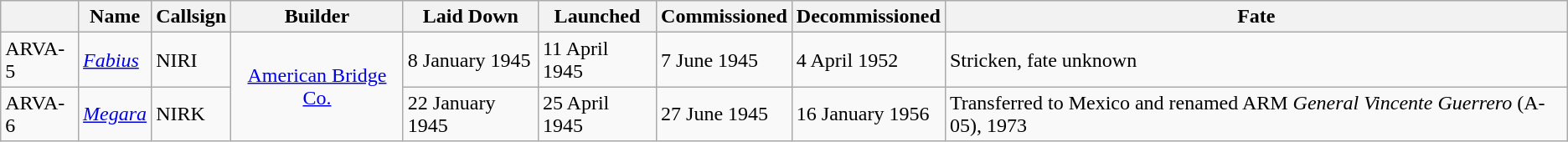<table class="wikitable">
<tr>
<th></th>
<th>Name</th>
<th>Callsign</th>
<th>Builder</th>
<th>Laid Down</th>
<th>Launched</th>
<th>Commissioned</th>
<th>Decommissioned</th>
<th>Fate</th>
</tr>
<tr>
<td>ARVA-5</td>
<td><em><a href='#'>Fabius</a></em></td>
<td>NIRI</td>
<td rowspan="2" align="center"><a href='#'>American Bridge Co.</a></td>
<td>8 January 1945</td>
<td>11 April 1945</td>
<td>7 June 1945</td>
<td>4 April 1952</td>
<td>Stricken, fate unknown</td>
</tr>
<tr>
<td>ARVA-6</td>
<td><em><a href='#'>Megara</a></em></td>
<td>NIRK</td>
<td>22 January 1945</td>
<td>25 April 1945</td>
<td>27 June 1945</td>
<td>16 January 1956</td>
<td>Transferred to Mexico and renamed ARM <em>General Vincente Guerrero</em> (A-05), 1973</td>
</tr>
</table>
